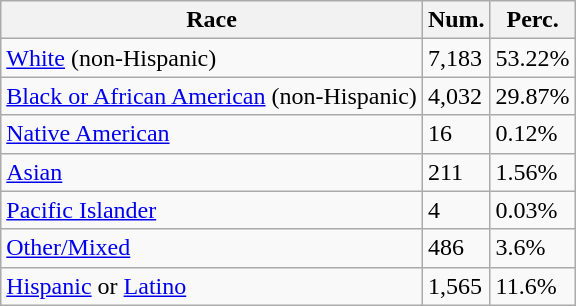<table class="wikitable">
<tr>
<th>Race</th>
<th>Num.</th>
<th>Perc.</th>
</tr>
<tr>
<td><a href='#'>White</a> (non-Hispanic)</td>
<td>7,183</td>
<td>53.22%</td>
</tr>
<tr>
<td><a href='#'>Black or African American</a> (non-Hispanic)</td>
<td>4,032</td>
<td>29.87%</td>
</tr>
<tr>
<td><a href='#'>Native American</a></td>
<td>16</td>
<td>0.12%</td>
</tr>
<tr>
<td><a href='#'>Asian</a></td>
<td>211</td>
<td>1.56%</td>
</tr>
<tr>
<td><a href='#'>Pacific Islander</a></td>
<td>4</td>
<td>0.03%</td>
</tr>
<tr>
<td><a href='#'>Other/Mixed</a></td>
<td>486</td>
<td>3.6%</td>
</tr>
<tr>
<td><a href='#'>Hispanic</a> or <a href='#'>Latino</a></td>
<td>1,565</td>
<td>11.6%</td>
</tr>
</table>
